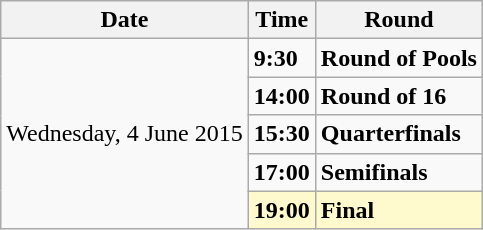<table class="wikitable">
<tr>
<th>Date</th>
<th>Time</th>
<th>Round</th>
</tr>
<tr>
<td rowspan="5">Wednesday, 4 June 2015</td>
<td><strong>9:30</strong></td>
<td><strong>Round of Pools</strong></td>
</tr>
<tr>
<td><strong>14:00</strong></td>
<td><strong>Round of 16</strong></td>
</tr>
<tr>
<td><strong>15:30</strong></td>
<td><strong>Quarterfinals</strong></td>
</tr>
<tr>
<td><strong>17:00</strong></td>
<td><strong>Semifinals</strong></td>
</tr>
<tr style="background:lemonchiffon;">
<td><strong>19:00</strong></td>
<td><strong>Final</strong></td>
</tr>
</table>
